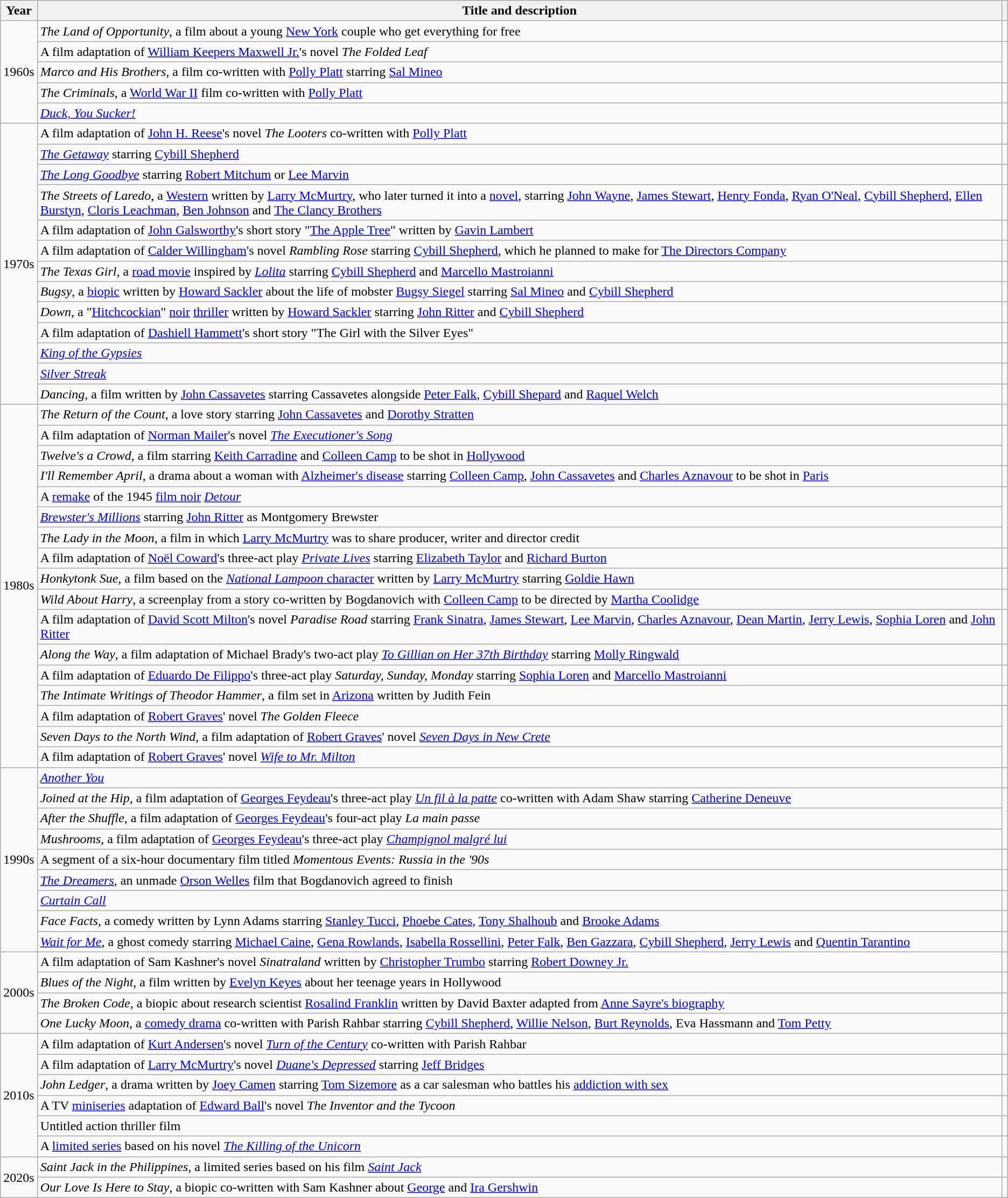<table class="wikitable plainrowheaders">
<tr>
<th scope="col">Year</th>
<th scope="col">Title and description</th>
<th scope="col"></th>
</tr>
<tr>
<td rowspan="5">1960s</td>
<td><em>The Land of Opportunity</em>, a film about a young <a href='#'>New York</a> couple who get everything for free</td>
<td></td>
</tr>
<tr>
<td>A film adaptation of <a href='#'>William Keepers Maxwell Jr.</a>'s novel <em>The Folded Leaf</em></td>
<td rowspan="2"></td>
</tr>
<tr>
<td><em>Marco and His Brothers</em>, a film co-written with <a href='#'>Polly Platt</a> starring <a href='#'>Sal Mineo</a></td>
</tr>
<tr>
<td><em>The Criminals</em>, a <a href='#'>World War II</a> film co-written with <a href='#'>Polly Platt</a></td>
<td></td>
</tr>
<tr>
<td><em><a href='#'>Duck, You Sucker!</a></em></td>
<td></td>
</tr>
<tr>
<td rowspan="13">1970s</td>
<td>A film adaptation of <a href='#'>John H. Reese</a>'s novel <em>The Looters</em> co-written with <a href='#'>Polly Platt</a></td>
<td></td>
</tr>
<tr>
<td><em><a href='#'>The Getaway</a></em> starring <a href='#'>Cybill Shepherd</a></td>
<td></td>
</tr>
<tr>
<td><em><a href='#'>The Long Goodbye</a></em> starring <a href='#'>Robert Mitchum</a> or <a href='#'>Lee Marvin</a></td>
<td></td>
</tr>
<tr>
<td><em>The Streets of Laredo</em>, a <a href='#'>Western</a> written by <a href='#'>Larry McMurtry</a>, who later turned it into a <a href='#'>novel</a>, starring <a href='#'>John Wayne</a>, <a href='#'>James Stewart</a>, <a href='#'>Henry Fonda</a>, <a href='#'>Ryan O'Neal</a>, <a href='#'>Cybill Shepherd</a>, <a href='#'>Ellen Burstyn</a>, <a href='#'>Cloris Leachman</a>, <a href='#'>Ben Johnson</a> and <a href='#'>The Clancy Brothers</a></td>
<td></td>
</tr>
<tr>
<td>A film adaptation of <a href='#'>John Galsworthy</a>'s short story "<a href='#'>The Apple Tree</a>" written by <a href='#'>Gavin Lambert</a></td>
<td></td>
</tr>
<tr>
<td>A film adaptation of <a href='#'>Calder Willingham</a>'s novel <em>Rambling Rose</em> starring <a href='#'>Cybill Shepherd</a>, which he planned to make for <a href='#'>The Directors Company</a></td>
<td></td>
</tr>
<tr>
<td><em>The Texas Girl</em>, a <a href='#'>road movie</a> inspired by <em><a href='#'>Lolita</a></em> starring <a href='#'>Cybill Shepherd</a> and <a href='#'>Marcello Mastroianni</a></td>
<td></td>
</tr>
<tr>
<td><em>Bugsy</em>, a <a href='#'>biopic</a> written by <a href='#'>Howard Sackler</a> about the life of mobster <a href='#'>Bugsy Siegel</a> starring <a href='#'>Sal Mineo</a> and <a href='#'>Cybill Shepherd</a></td>
<td></td>
</tr>
<tr>
<td><em>Down</em>, a "<a href='#'>Hitchcockian</a>" <a href='#'>noir</a> <a href='#'>thriller</a> written by <a href='#'>Howard Sackler</a> starring <a href='#'>John Ritter</a> and <a href='#'>Cybill Shepherd</a></td>
<td></td>
</tr>
<tr>
<td>A film adaptation of <a href='#'>Dashiell Hammett</a>'s short story "The Girl with the Silver Eyes"</td>
<td></td>
</tr>
<tr>
<td><em><a href='#'>King of the Gypsies</a></em></td>
<td></td>
</tr>
<tr>
<td><em><a href='#'>Silver Streak</a></em></td>
<td></td>
</tr>
<tr>
<td><em>Dancing</em>, a film written by <a href='#'>John Cassavetes</a> starring Cassavetes alongside <a href='#'>Peter Falk</a>, <a href='#'>Cybill Shepard</a> and <a href='#'>Raquel Welch</a></td>
<td></td>
</tr>
<tr>
<td rowspan="17">1980s</td>
<td><em>The Return of the Count</em>, a love story starring <a href='#'>John Cassavetes</a> and <a href='#'>Dorothy Stratten</a></td>
<td></td>
</tr>
<tr>
<td>A film adaptation of <a href='#'>Norman Mailer</a>'s novel <em><a href='#'>The Executioner's Song</a></em></td>
<td rowspan="2"></td>
</tr>
<tr>
<td><em>Twelve's a Crowd</em>, a film starring <a href='#'>Keith Carradine</a> and <a href='#'>Colleen Camp</a> to be shot in <a href='#'>Hollywood</a></td>
</tr>
<tr>
<td><em>I'll Remember April</em>, a drama about a woman with <a href='#'>Alzheimer's disease</a> starring <a href='#'>Colleen Camp</a>, <a href='#'>John Cassavetes</a> and <a href='#'>Charles Aznavour</a> to be shot in <a href='#'>Paris</a></td>
<td></td>
</tr>
<tr>
<td>A <a href='#'>remake</a> of the 1945 <a href='#'>film noir</a> <em><a href='#'>Detour</a></em></td>
<td rowspan="3"></td>
</tr>
<tr>
<td><em><a href='#'>Brewster's Millions</a></em> starring <a href='#'>John Ritter</a> as Montgomery Brewster</td>
</tr>
<tr>
<td><em>The Lady in the Moon</em>, a film in which <a href='#'>Larry McMurtry</a> was to share producer, writer and director credit</td>
</tr>
<tr>
<td>A film adaptation of <a href='#'>Noël Coward</a>'s three-act play <em><a href='#'>Private Lives</a></em> starring <a href='#'>Elizabeth Taylor</a> and <a href='#'>Richard Burton</a></td>
<td></td>
</tr>
<tr>
<td><em>Honkytonk Sue</em>, a film based on the <a href='#'><em>National Lampoon</em> character</a> written by <a href='#'>Larry McMurtry</a> starring <a href='#'>Goldie Hawn</a></td>
<td></td>
</tr>
<tr>
<td><em>Wild About Harry</em>, a screenplay from a story co-written by Bogdanovich with <a href='#'>Colleen Camp</a> to be directed by <a href='#'>Martha Coolidge</a></td>
<td></td>
</tr>
<tr>
<td>A film adaptation of <a href='#'>David Scott Milton</a>'s novel <em>Paradise Road</em> starring <a href='#'>Frank Sinatra</a>, <a href='#'>James Stewart</a>, <a href='#'>Lee Marvin</a>, <a href='#'>Charles Aznavour</a>, <a href='#'>Dean Martin</a>, <a href='#'>Jerry Lewis</a>, <a href='#'>Sophia Loren</a> and <a href='#'>John Ritter</a></td>
<td></td>
</tr>
<tr>
<td><em>Along the Way</em>, a film adaptation of Michael Brady's two-act play <em><a href='#'>To Gillian on Her 37th Birthday</a></em> starring <a href='#'>Molly Ringwald</a></td>
<td></td>
</tr>
<tr>
<td>A film adaptation of <a href='#'>Eduardo De Filippo</a>'s three-act play <em>Saturday, Sunday, Monday</em> starring <a href='#'>Sophia Loren</a> and <a href='#'>Marcello Mastroianni</a></td>
<td></td>
</tr>
<tr>
<td><em>The Intimate Writings of Theodor Hammer</em>, a film set in <a href='#'>Arizona</a> written by Judith Fein</td>
<td></td>
</tr>
<tr>
<td>A film adaptation of <a href='#'>Robert Graves</a>' novel <em>The Golden Fleece</em></td>
<td rowspan="3"></td>
</tr>
<tr>
<td><em>Seven Days to the North Wind</em>, a film adaptation of <a href='#'>Robert Graves</a>' novel <em><a href='#'>Seven Days in New Crete</a></em></td>
</tr>
<tr>
<td>A film adaptation of <a href='#'>Robert Graves</a>' novel <em><a href='#'>Wife to Mr. Milton</a></em></td>
</tr>
<tr>
<td rowspan="9">1990s</td>
<td><em><a href='#'>Another You</a></em></td>
<td></td>
</tr>
<tr>
<td><em>Joined at the Hip</em>, a film adaptation of <a href='#'>Georges Feydeau</a>'s three-act play <em><a href='#'>Un fil à la patte</a></em> co-written with Adam Shaw starring <a href='#'>Catherine Deneuve</a></td>
<td rowspan="3"></td>
</tr>
<tr>
<td><em>After the Shuffle</em>, a film adaptation of <a href='#'>Georges Feydeau</a>'s four-act play <em>La main passe</em></td>
</tr>
<tr>
<td><em>Mushrooms</em>, a film adaptation of <a href='#'>Georges Feydeau</a>'s three-act play <em><a href='#'>Champignol malgré lui</a></em></td>
</tr>
<tr>
<td>A segment of a six-hour documentary film titled <em>Momentous Events: Russia in the '90s</em></td>
<td></td>
</tr>
<tr>
<td><em><a href='#'>The Dreamers</a></em>, an unmade <a href='#'>Orson Welles</a> film that Bogdanovich agreed to finish</td>
<td></td>
</tr>
<tr>
<td><em><a href='#'>Curtain Call</a></em></td>
<td></td>
</tr>
<tr>
<td><em>Face Facts</em>, a comedy written by Lynn Adams starring <a href='#'>Stanley Tucci</a>, <a href='#'>Phoebe Cates</a>, <a href='#'>Tony Shalhoub</a> and <a href='#'>Brooke Adams</a></td>
<td></td>
</tr>
<tr>
<td><em><a href='#'>Wait for Me</a></em>, a ghost comedy starring <a href='#'>Michael Caine</a>, <a href='#'>Gena Rowlands</a>, <a href='#'>Isabella Rossellini</a>, <a href='#'>Peter Falk</a>, <a href='#'>Ben Gazzara</a>, <a href='#'>Cybill Shepherd</a>, <a href='#'>Jerry Lewis</a> and <a href='#'>Quentin Tarantino</a></td>
<td></td>
</tr>
<tr>
<td rowspan="4">2000s</td>
<td>A film adaptation of Sam Kashner's novel <em>Sinatraland</em> written by <a href='#'>Christopher Trumbo</a> starring <a href='#'>Robert Downey Jr.</a></td>
<td></td>
</tr>
<tr>
<td><em>Blues of the Night</em>, a film written by <a href='#'>Evelyn Keyes</a> about her teenage years in Hollywood</td>
<td></td>
</tr>
<tr>
<td><em>The Broken Code</em>, a biopic about research scientist <a href='#'>Rosalind Franklin</a> written by David Baxter adapted from <a href='#'>Anne Sayre's biography</a></td>
<td></td>
</tr>
<tr>
<td><em>One Lucky Moon</em>, a <a href='#'>comedy drama</a> co-written with Parish Rahbar starring <a href='#'>Cybill Shepherd</a>, <a href='#'>Willie Nelson</a>, <a href='#'>Burt Reynolds</a>, Eva Hassmann and <a href='#'>Tom Petty</a></td>
<td></td>
</tr>
<tr>
<td rowspan="6">2010s</td>
<td>A film adaptation of <a href='#'>Kurt Andersen</a>'s novel <em><a href='#'>Turn of the Century</a></em> co-written with Parish Rahbar</td>
<td></td>
</tr>
<tr>
<td>A film adaptation of <a href='#'>Larry McMurtry</a>'s novel <em><a href='#'>Duane's Depressed</a></em> starring <a href='#'>Jeff Bridges</a></td>
<td></td>
</tr>
<tr>
<td><em>John Ledger</em>, a drama written by <a href='#'>Joey Camen</a> starring <a href='#'>Tom Sizemore</a> as a car salesman who battles his <a href='#'>addiction with sex</a></td>
<td></td>
</tr>
<tr>
<td>A TV <a href='#'>miniseries</a> adaptation of <a href='#'>Edward Ball</a>'s novel <em>The Inventor and the Tycoon</em></td>
<td></td>
</tr>
<tr>
<td>Untitled action thriller film</td>
<td></td>
</tr>
<tr>
<td>A <a href='#'>limited series</a> based on his novel <em><a href='#'>The Killing of the Unicorn</a></em></td>
<td></td>
</tr>
<tr>
<td rowspan="2">2020s</td>
<td><em>Saint Jack in the Philippines</em>, a limited series based on his film <em><a href='#'>Saint Jack</a></em></td>
<td></td>
</tr>
<tr>
<td><em>Our Love Is Here to Stay</em>, a biopic co-written with Sam Kashner about <a href='#'>George</a> and <a href='#'>Ira Gershwin</a></td>
<td></td>
</tr>
</table>
